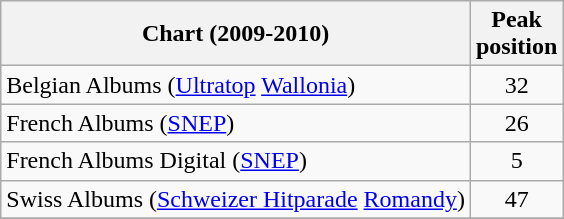<table class="wikitable sortable">
<tr>
<th align="left">Chart (2009-2010)</th>
<th align="center">Peak<br>position</th>
</tr>
<tr>
<td align="left">Belgian Albums (<a href='#'>Ultratop</a> <a href='#'>Wallonia</a>)</td>
<td align="center">32</td>
</tr>
<tr>
<td align="left">French Albums (<a href='#'>SNEP</a>)</td>
<td align="center">26</td>
</tr>
<tr>
<td align="left">French Albums Digital (<a href='#'>SNEP</a>)</td>
<td align="center">5</td>
</tr>
<tr>
<td align="left">Swiss Albums (<a href='#'>Schweizer Hitparade</a> <a href='#'>Romandy</a>)</td>
<td align="center">47</td>
</tr>
<tr>
</tr>
</table>
